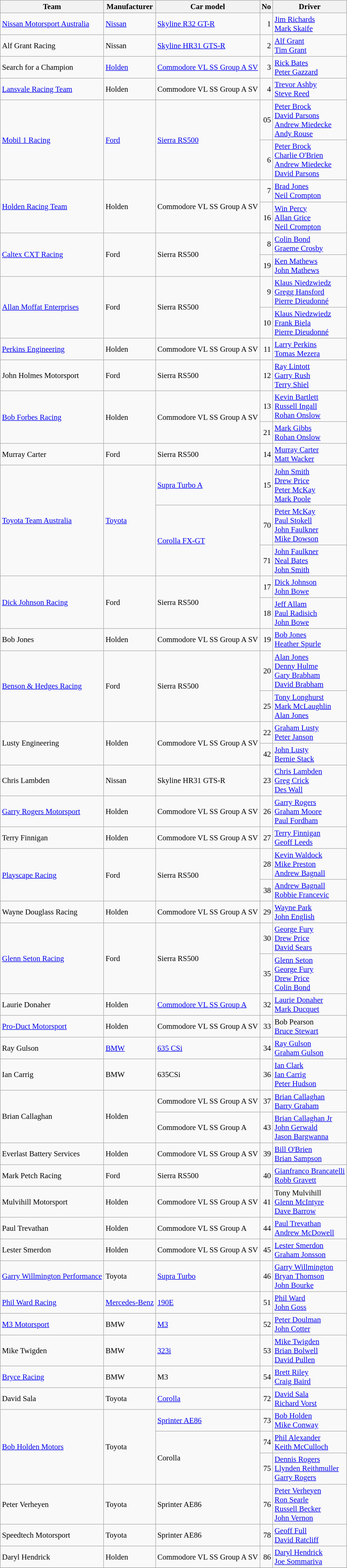<table class="wikitable" style="font-size: 95%;">
<tr>
<th>Team</th>
<th>Manufacturer</th>
<th>Car model</th>
<th>No</th>
<th>Driver</th>
</tr>
<tr>
<td><a href='#'>Nissan Motorsport Australia</a></td>
<td><a href='#'>Nissan</a></td>
<td><a href='#'>Skyline R32 GT-R</a></td>
<td align="right">1</td>
<td> <a href='#'>Jim Richards</a><br> <a href='#'>Mark Skaife</a></td>
</tr>
<tr>
<td>Alf Grant Racing</td>
<td>Nissan</td>
<td><a href='#'>Skyline HR31 GTS-R</a></td>
<td align="right">2</td>
<td> <a href='#'>Alf Grant</a><br> <a href='#'>Tim Grant</a></td>
</tr>
<tr>
<td>Search for a Champion</td>
<td><a href='#'>Holden</a></td>
<td><a href='#'>Commodore VL SS Group A SV</a></td>
<td align="right">3</td>
<td> <a href='#'>Rick Bates</a><br> <a href='#'>Peter Gazzard</a></td>
</tr>
<tr>
<td><a href='#'>Lansvale Racing Team</a></td>
<td>Holden</td>
<td>Commodore VL SS Group A SV</td>
<td align="right">4</td>
<td> <a href='#'>Trevor Ashby</a><br> <a href='#'>Steve Reed</a></td>
</tr>
<tr>
<td rowspan=2><a href='#'>Mobil 1 Racing</a></td>
<td rowspan=2><a href='#'>Ford</a></td>
<td rowspan=2><a href='#'>Sierra RS500</a></td>
<td align="right">05</td>
<td> <a href='#'>Peter Brock</a><br> <a href='#'>David Parsons</a><br> <a href='#'>Andrew Miedecke</a><br> <a href='#'>Andy Rouse</a></td>
</tr>
<tr>
<td align="right">6</td>
<td> <a href='#'>Peter Brock</a><br> <a href='#'>Charlie O'Brien</a><br> <a href='#'>Andrew Miedecke</a><br> <a href='#'>David Parsons</a></td>
</tr>
<tr>
<td rowspan=2><a href='#'>Holden Racing Team</a></td>
<td rowspan=2>Holden</td>
<td rowspan=2>Commodore VL SS Group A SV</td>
<td align="right">7</td>
<td> <a href='#'>Brad Jones</a><br> <a href='#'>Neil Crompton</a></td>
</tr>
<tr>
<td align="right">16</td>
<td> <a href='#'>Win Percy</a><br> <a href='#'>Allan Grice</a><br> <a href='#'>Neil Crompton</a></td>
</tr>
<tr>
<td rowspan=2><a href='#'>Caltex CXT Racing</a></td>
<td rowspan=2>Ford</td>
<td rowspan=2>Sierra RS500</td>
<td align="right">8</td>
<td> <a href='#'>Colin Bond</a><br> <a href='#'>Graeme Crosby</a></td>
</tr>
<tr>
<td align="right">19</td>
<td> <a href='#'>Ken Mathews</a><br> <a href='#'>John Mathews</a></td>
</tr>
<tr>
<td rowspan=2><a href='#'>Allan Moffat Enterprises</a></td>
<td rowspan=2>Ford</td>
<td rowspan=2>Sierra RS500</td>
<td align="right">9</td>
<td> <a href='#'>Klaus Niedzwiedz</a><br> <a href='#'>Gregg Hansford</a><br> <a href='#'>Pierre Dieudonné</a></td>
</tr>
<tr>
<td align="right">10</td>
<td> <a href='#'>Klaus Niedzwiedz</a><br> <a href='#'>Frank Biela</a><br> <a href='#'>Pierre Dieudonné</a></td>
</tr>
<tr>
<td><a href='#'>Perkins Engineering</a></td>
<td>Holden</td>
<td>Commodore VL SS Group A SV</td>
<td align="right">11</td>
<td> <a href='#'>Larry Perkins</a><br> <a href='#'>Tomas Mezera</a></td>
</tr>
<tr>
<td>John Holmes Motorsport</td>
<td>Ford</td>
<td>Sierra RS500</td>
<td align="right">12</td>
<td> <a href='#'>Ray Lintott</a><br> <a href='#'>Garry Rush</a><br> <a href='#'>Terry Shiel</a></td>
</tr>
<tr>
<td rowspan=2><a href='#'>Bob Forbes Racing</a></td>
<td rowspan=2>Holden</td>
<td rowspan=2>Commodore VL SS Group A SV</td>
<td align="right">13</td>
<td> <a href='#'>Kevin Bartlett</a><br> <a href='#'>Russell Ingall</a><br> <a href='#'>Rohan Onslow</a></td>
</tr>
<tr>
<td align="right">21</td>
<td> <a href='#'>Mark Gibbs</a><br> <a href='#'>Rohan Onslow</a></td>
</tr>
<tr>
<td>Murray Carter</td>
<td>Ford</td>
<td>Sierra RS500</td>
<td align="right">14</td>
<td> <a href='#'>Murray Carter</a><br> <a href='#'>Matt Wacker</a></td>
</tr>
<tr>
<td rowspan=3><a href='#'>Toyota Team Australia</a></td>
<td rowspan=3><a href='#'>Toyota</a></td>
<td><a href='#'>Supra Turbo A</a></td>
<td align="right">15</td>
<td> <a href='#'>John Smith</a><br> <a href='#'>Drew Price</a><br> <a href='#'>Peter McKay</a><br> <a href='#'>Mark Poole</a></td>
</tr>
<tr>
<td rowspan=2><a href='#'>Corolla FX-GT</a></td>
<td align="right">70</td>
<td> <a href='#'>Peter McKay</a><br> <a href='#'>Paul Stokell</a><br> <a href='#'>John Faulkner</a><br> <a href='#'>Mike Dowson</a></td>
</tr>
<tr>
<td align="right">71</td>
<td> <a href='#'>John Faulkner</a><br> <a href='#'>Neal Bates</a><br> <a href='#'>John Smith</a></td>
</tr>
<tr>
<td rowspan=2><a href='#'>Dick Johnson Racing</a></td>
<td rowspan=2>Ford</td>
<td rowspan=2>Sierra RS500</td>
<td align="right">17</td>
<td> <a href='#'>Dick Johnson</a><br> <a href='#'>John Bowe</a></td>
</tr>
<tr>
<td align="right">18</td>
<td> <a href='#'>Jeff Allam</a><br> <a href='#'>Paul Radisich</a><br> <a href='#'>John Bowe</a></td>
</tr>
<tr>
<td>Bob Jones</td>
<td>Holden</td>
<td>Commodore VL SS Group A SV</td>
<td align="right">19</td>
<td> <a href='#'>Bob Jones</a><br> <a href='#'>Heather Spurle</a></td>
</tr>
<tr>
<td rowspan=2><a href='#'>Benson & Hedges Racing</a></td>
<td rowspan=2>Ford</td>
<td rowspan=2>Sierra RS500</td>
<td align="right">20</td>
<td> <a href='#'>Alan Jones</a><br> <a href='#'>Denny Hulme</a><br> <a href='#'>Gary Brabham</a><br> <a href='#'>David Brabham</a></td>
</tr>
<tr>
<td align="right">25</td>
<td> <a href='#'>Tony Longhurst</a><br> <a href='#'>Mark McLaughlin</a><br> <a href='#'>Alan Jones</a></td>
</tr>
<tr>
<td rowspan=2>Lusty Engineering</td>
<td rowspan=2>Holden</td>
<td rowspan=2>Commodore VL SS Group A SV</td>
<td align="right">22</td>
<td> <a href='#'>Graham Lusty</a><br> <a href='#'>Peter Janson</a></td>
</tr>
<tr>
<td align="right">42</td>
<td> <a href='#'>John Lusty</a><br> <a href='#'>Bernie Stack</a></td>
</tr>
<tr>
<td>Chris Lambden</td>
<td>Nissan</td>
<td>Skyline HR31 GTS-R</td>
<td align="right">23</td>
<td> <a href='#'>Chris Lambden</a><br> <a href='#'>Greg Crick</a><br> <a href='#'>Des Wall</a></td>
</tr>
<tr>
<td><a href='#'>Garry Rogers Motorsport</a></td>
<td>Holden</td>
<td>Commodore VL SS Group A SV</td>
<td align="right">26</td>
<td> <a href='#'>Garry Rogers</a><br> <a href='#'>Graham Moore</a><br> <a href='#'>Paul Fordham</a></td>
</tr>
<tr>
<td>Terry Finnigan</td>
<td>Holden</td>
<td>Commodore VL SS Group A SV</td>
<td align="right">27</td>
<td> <a href='#'>Terry Finnigan</a><br> <a href='#'>Geoff Leeds</a></td>
</tr>
<tr>
<td rowspan=2><a href='#'>Playscape Racing</a></td>
<td rowspan=2>Ford</td>
<td rowspan=2>Sierra RS500</td>
<td align="right">28</td>
<td> <a href='#'>Kevin Waldock</a><br> <a href='#'>Mike Preston</a><br> <a href='#'>Andrew Bagnall</a></td>
</tr>
<tr>
<td align="right">38</td>
<td> <a href='#'>Andrew Bagnall</a><br> <a href='#'>Robbie Francevic</a></td>
</tr>
<tr>
<td>Wayne Douglass Racing</td>
<td>Holden</td>
<td>Commodore VL SS Group A SV</td>
<td align="right">29</td>
<td> <a href='#'>Wayne Park</a><br> <a href='#'>John English</a></td>
</tr>
<tr>
<td rowspan=2><a href='#'>Glenn Seton Racing</a></td>
<td rowspan=2>Ford</td>
<td rowspan=2>Sierra RS500</td>
<td align="right">30</td>
<td> <a href='#'>George Fury</a><br> <a href='#'>Drew Price</a><br> <a href='#'>David Sears</a></td>
</tr>
<tr>
<td align="right">35</td>
<td> <a href='#'>Glenn Seton</a><br> <a href='#'>George Fury</a><br> <a href='#'>Drew Price</a><br> <a href='#'>Colin Bond</a></td>
</tr>
<tr>
<td>Laurie Donaher</td>
<td>Holden</td>
<td><a href='#'>Commodore VL SS Group A</a></td>
<td align="right">32</td>
<td> <a href='#'>Laurie Donaher</a><br> <a href='#'>Mark Ducquet</a></td>
</tr>
<tr>
<td><a href='#'>Pro-Duct Motorsport</a></td>
<td>Holden</td>
<td>Commodore VL SS Group A SV</td>
<td align="right">33</td>
<td> Bob Pearson<br> <a href='#'>Bruce Stewart</a></td>
</tr>
<tr>
<td>Ray Gulson</td>
<td><a href='#'>BMW</a></td>
<td><a href='#'>635 CSi</a></td>
<td align="right">34</td>
<td> <a href='#'>Ray Gulson</a><br> <a href='#'>Graham Gulson</a></td>
</tr>
<tr>
<td>Ian Carrig</td>
<td>BMW</td>
<td>635CSi</td>
<td align="right">36</td>
<td> <a href='#'>Ian Clark</a><br> <a href='#'>Ian Carrig</a><br> <a href='#'>Peter Hudson</a></td>
</tr>
<tr>
<td rowspan=2>Brian Callaghan</td>
<td rowspan=2>Holden</td>
<td>Commodore VL SS Group A SV</td>
<td align="right">37</td>
<td> <a href='#'>Brian Callaghan</a><br> <a href='#'>Barry Graham</a></td>
</tr>
<tr>
<td>Commodore VL SS Group A</td>
<td align="right">43</td>
<td> <a href='#'>Brian Callaghan Jr</a><br> <a href='#'>John Gerwald</a><br> <a href='#'>Jason Bargwanna</a></td>
</tr>
<tr>
<td>Everlast Battery Services</td>
<td>Holden</td>
<td>Commodore VL SS Group A SV</td>
<td align="right">39</td>
<td> <a href='#'>Bill O'Brien</a><br> <a href='#'>Brian Sampson</a></td>
</tr>
<tr>
<td>Mark Petch Racing</td>
<td>Ford</td>
<td>Sierra RS500</td>
<td align="right">40</td>
<td> <a href='#'>Gianfranco Brancatelli</a><br> <a href='#'>Robb Gravett</a></td>
</tr>
<tr>
<td>Mulvihill Motorsport</td>
<td>Holden</td>
<td>Commodore VL SS Group A SV</td>
<td align="right">41</td>
<td> Tony Mulvihill<br> <a href='#'>Glenn McIntyre</a><br> <a href='#'>Dave Barrow</a></td>
</tr>
<tr>
<td>Paul Trevathan</td>
<td>Holden</td>
<td>Commodore VL SS Group A</td>
<td align="right">44</td>
<td> <a href='#'>Paul Trevathan</a><br> <a href='#'>Andrew McDowell</a></td>
</tr>
<tr>
<td>Lester Smerdon</td>
<td>Holden</td>
<td>Commodore VL SS Group A SV</td>
<td align="right">45</td>
<td> <a href='#'>Lester Smerdon</a><br> <a href='#'>Graham Jonsson</a></td>
</tr>
<tr>
<td><a href='#'>Garry Willmington Performance</a></td>
<td>Toyota</td>
<td><a href='#'>Supra Turbo</a></td>
<td align="right">46</td>
<td> <a href='#'>Garry Willmington</a><br> <a href='#'>Bryan Thomson</a><br> <a href='#'>John Bourke</a></td>
</tr>
<tr>
<td><a href='#'>Phil Ward Racing</a></td>
<td><a href='#'>Mercedes-Benz</a></td>
<td><a href='#'>190E</a></td>
<td align="right">51</td>
<td> <a href='#'>Phil Ward</a><br> <a href='#'>John Goss</a></td>
</tr>
<tr>
<td><a href='#'>M3 Motorsport</a></td>
<td>BMW</td>
<td><a href='#'>M3</a></td>
<td align="right">52</td>
<td> <a href='#'>Peter Doulman</a><br> <a href='#'>John Cotter</a></td>
</tr>
<tr>
<td>Mike Twigden</td>
<td>BMW</td>
<td><a href='#'>323i</a></td>
<td align="right">53</td>
<td> <a href='#'>Mike Twigden</a><br> <a href='#'>Brian Bolwell</a><br> <a href='#'>David Pullen</a></td>
</tr>
<tr>
<td><a href='#'>Bryce Racing</a></td>
<td>BMW</td>
<td>M3</td>
<td align="right">54</td>
<td> <a href='#'>Brett Riley</a><br> <a href='#'>Craig Baird</a></td>
</tr>
<tr>
<td>David Sala</td>
<td>Toyota</td>
<td><a href='#'>Corolla</a></td>
<td align="right">72</td>
<td> <a href='#'>David Sala</a><br> <a href='#'>Richard Vorst</a></td>
</tr>
<tr>
<td rowspan=3><a href='#'>Bob Holden Motors</a></td>
<td rowspan=3>Toyota</td>
<td><a href='#'>Sprinter AE86</a></td>
<td align="right">73</td>
<td> <a href='#'>Bob Holden</a><br> <a href='#'>Mike Conway</a></td>
</tr>
<tr>
<td rowspan=2>Corolla</td>
<td align="right">74</td>
<td> <a href='#'>Phil Alexander</a><br> <a href='#'>Keith McCulloch</a></td>
</tr>
<tr>
<td align="right">75</td>
<td> <a href='#'>Dennis Rogers</a><br> <a href='#'>Llynden Reithmuller</a><br> <a href='#'>Garry Rogers</a></td>
</tr>
<tr>
<td>Peter Verheyen</td>
<td>Toyota</td>
<td>Sprinter AE86</td>
<td align="right">76</td>
<td> <a href='#'>Peter Verheyen</a><br> <a href='#'>Ron Searle</a><br> <a href='#'>Russell Becker</a><br> <a href='#'>John Vernon</a></td>
</tr>
<tr>
<td>Speedtech Motorsport</td>
<td>Toyota</td>
<td>Sprinter AE86</td>
<td align="right">78</td>
<td> <a href='#'>Geoff Full</a><br> <a href='#'>David Ratcliff</a></td>
</tr>
<tr>
<td>Daryl Hendrick</td>
<td>Holden</td>
<td>Commodore VL SS Group A SV</td>
<td align="right">86</td>
<td> <a href='#'>Daryl Hendrick</a><br> <a href='#'>Joe Sommariva</a></td>
</tr>
<tr>
</tr>
</table>
